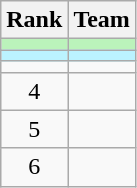<table class="wikitable">
<tr>
<th>Rank</th>
<th>Team</th>
</tr>
<tr bgcolor=bbf3bb>
<td align=center></td>
<td></td>
</tr>
<tr bgcolor=bbf3ff>
<td align=center></td>
<td></td>
</tr>
<tr>
<td align=center></td>
<td></td>
</tr>
<tr>
<td align=center>4</td>
<td></td>
</tr>
<tr>
<td align=center>5</td>
<td></td>
</tr>
<tr>
<td align=center>6</td>
<td></td>
</tr>
</table>
